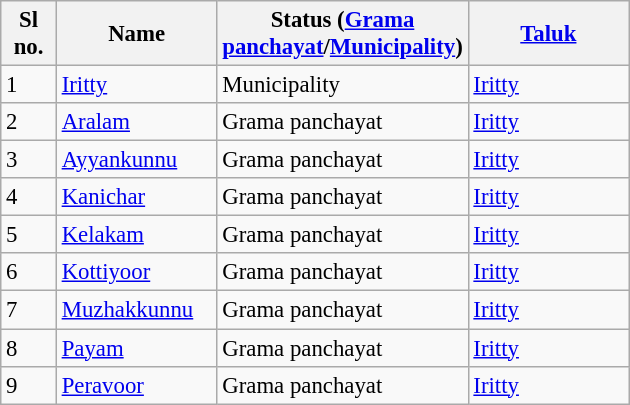<table class="wikitable sortable" style="font-size: 95%;">
<tr>
<th width="30px">Sl no.</th>
<th width="100px">Name</th>
<th width="130px">Status (<a href='#'>Grama panchayat</a>/<a href='#'>Municipality</a>)</th>
<th width="100px"><a href='#'>Taluk</a></th>
</tr>
<tr>
<td>1</td>
<td><a href='#'>Iritty</a></td>
<td>Municipality</td>
<td><a href='#'>Iritty</a></td>
</tr>
<tr>
<td>2</td>
<td><a href='#'>Aralam</a></td>
<td>Grama panchayat</td>
<td><a href='#'>Iritty</a></td>
</tr>
<tr>
<td>3</td>
<td><a href='#'>Ayyankunnu</a></td>
<td>Grama panchayat</td>
<td><a href='#'>Iritty</a></td>
</tr>
<tr>
<td>4</td>
<td><a href='#'>Kanichar</a></td>
<td>Grama panchayat</td>
<td><a href='#'>Iritty</a></td>
</tr>
<tr>
<td>5</td>
<td><a href='#'>Kelakam</a></td>
<td>Grama panchayat</td>
<td><a href='#'>Iritty</a></td>
</tr>
<tr>
<td>6</td>
<td><a href='#'>Kottiyoor</a></td>
<td>Grama panchayat</td>
<td><a href='#'>Iritty</a></td>
</tr>
<tr>
<td>7</td>
<td><a href='#'>Muzhakkunnu</a></td>
<td>Grama panchayat</td>
<td><a href='#'>Iritty</a></td>
</tr>
<tr>
<td>8</td>
<td><a href='#'>Payam</a></td>
<td>Grama panchayat</td>
<td><a href='#'>Iritty</a></td>
</tr>
<tr>
<td>9</td>
<td><a href='#'>Peravoor</a></td>
<td>Grama panchayat</td>
<td><a href='#'>Iritty</a></td>
</tr>
</table>
